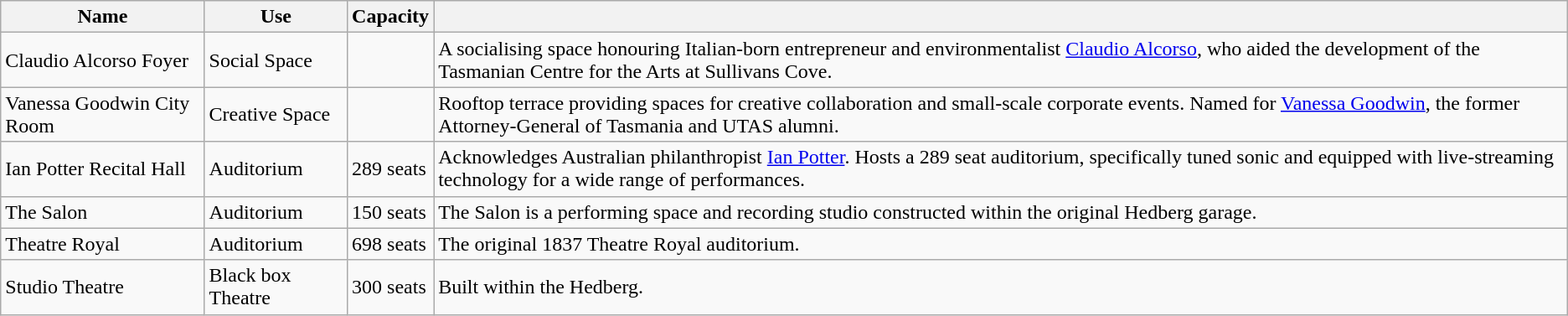<table class="wikitable sortable">
<tr>
<th>Name</th>
<th>Use</th>
<th>Capacity</th>
<th class="unsortable"></th>
</tr>
<tr>
<td>Claudio Alcorso Foyer</td>
<td>Social Space</td>
<td></td>
<td>A socialising space honouring Italian-born entrepreneur and environmentalist <a href='#'>Claudio Alcorso</a>, who aided the development of the Tasmanian Centre for the Arts at Sullivans Cove.</td>
</tr>
<tr>
<td>Vanessa Goodwin City Room</td>
<td>Creative Space</td>
<td></td>
<td>Rooftop terrace providing spaces for creative collaboration and small-scale corporate events. Named for <a href='#'>Vanessa Goodwin</a>, the former Attorney-General of Tasmania and UTAS alumni.</td>
</tr>
<tr>
<td>Ian Potter Recital Hall</td>
<td>Auditorium</td>
<td>289 seats</td>
<td>Acknowledges Australian philanthropist <a href='#'>Ian Potter</a>. Hosts a 289 seat auditorium, specifically tuned sonic and equipped with live-streaming technology for a wide range of performances.</td>
</tr>
<tr>
<td>The Salon</td>
<td>Auditorium</td>
<td>150 seats</td>
<td>The Salon is a performing space and recording studio constructed within the original Hedberg garage.</td>
</tr>
<tr>
<td>Theatre Royal</td>
<td>Auditorium</td>
<td>698 seats</td>
<td>The original 1837 Theatre Royal auditorium.</td>
</tr>
<tr>
<td>Studio Theatre</td>
<td>Black box Theatre</td>
<td>300 seats</td>
<td>Built within the Hedberg.</td>
</tr>
</table>
